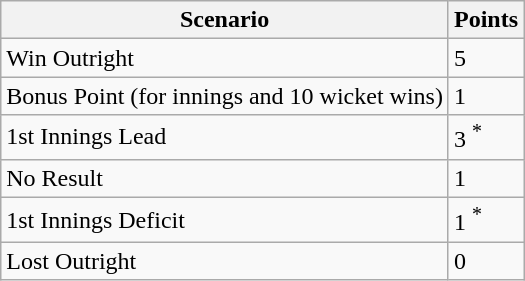<table class="wikitable">
<tr>
<th>Scenario</th>
<th>Points</th>
</tr>
<tr>
<td>Win Outright</td>
<td>5</td>
</tr>
<tr>
<td>Bonus Point (for innings and 10 wicket wins)</td>
<td>1</td>
</tr>
<tr>
<td>1st Innings Lead</td>
<td>3 <sup>*</sup></td>
</tr>
<tr>
<td>No Result</td>
<td>1</td>
</tr>
<tr>
<td>1st Innings Deficit</td>
<td>1 <sup>*</sup></td>
</tr>
<tr>
<td>Lost Outright</td>
<td>0</td>
</tr>
</table>
